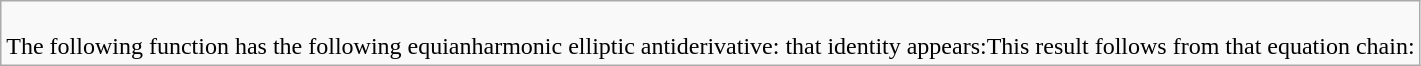<table class="wikitable">
<tr>
<td><br>The following function has the following equianharmonic elliptic antiderivative: that identity appears:This result follows from that equation chain:</td>
</tr>
</table>
